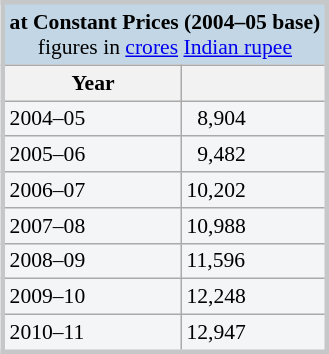<table class="wikitable"  style="float:right; margin:0 0 1em 1em; background:#f4f5f6; border:#c6c7c8 solid; font-size:90%;">
<tr>
<td colspan="2"  style="background:#c2d6e5; text-align:center;"><strong> at Constant Prices (2004–05 base)</strong><br>figures in <a href='#'>crores</a> <a href='#'>Indian rupee</a></td>
</tr>
<tr>
<th>Year</th>
<th></th>
</tr>
<tr>
<td>2004–05</td>
<td>  8,904</td>
</tr>
<tr>
<td>2005–06</td>
<td>  9,482</td>
</tr>
<tr>
<td>2006–07</td>
<td>10,202</td>
</tr>
<tr>
<td>2007–08</td>
<td>10,988</td>
</tr>
<tr>
<td>2008–09</td>
<td>11,596</td>
</tr>
<tr>
<td>2009–10</td>
<td>12,248</td>
</tr>
<tr>
<td>2010–11</td>
<td>12,947</td>
</tr>
</table>
